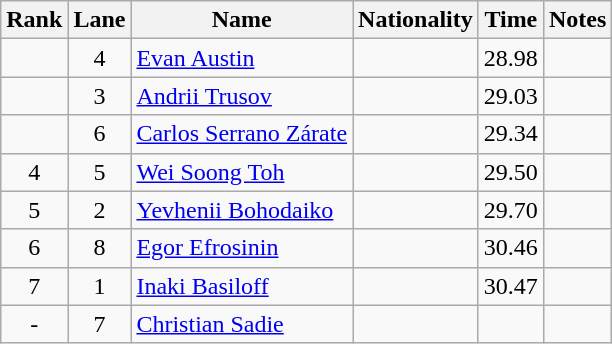<table class="wikitable sortable" style="text-align:center">
<tr>
<th>Rank</th>
<th>Lane</th>
<th>Name</th>
<th>Nationality</th>
<th>Time</th>
<th>Notes</th>
</tr>
<tr>
<td></td>
<td>4</td>
<td align=left><a href='#'>Evan Austin</a></td>
<td align=left></td>
<td>28.98</td>
<td><strong></strong></td>
</tr>
<tr>
<td></td>
<td>3</td>
<td align=left><a href='#'>Andrii Trusov</a></td>
<td align=left></td>
<td>29.03</td>
<td><strong></strong></td>
</tr>
<tr>
<td></td>
<td>6</td>
<td align=left><a href='#'>Carlos Serrano Zárate</a></td>
<td align=left></td>
<td>29.34</td>
<td></td>
</tr>
<tr>
<td>4</td>
<td>5</td>
<td align=left><a href='#'>Wei Soong Toh</a></td>
<td align=left></td>
<td>29.50</td>
<td></td>
</tr>
<tr>
<td>5</td>
<td>2</td>
<td align=left><a href='#'>Yevhenii Bohodaiko</a></td>
<td align=left></td>
<td>29.70</td>
<td></td>
</tr>
<tr>
<td>6</td>
<td>8</td>
<td align=left><a href='#'>Egor Efrosinin</a></td>
<td align=left></td>
<td>30.46</td>
<td></td>
</tr>
<tr>
<td>7</td>
<td>1</td>
<td align=left><a href='#'>Inaki Basiloff</a></td>
<td align=left></td>
<td>30.47</td>
<td></td>
</tr>
<tr>
<td>-</td>
<td>7</td>
<td align=left><a href='#'>Christian Sadie</a></td>
<td align=left></td>
<td></td>
<td></td>
</tr>
</table>
